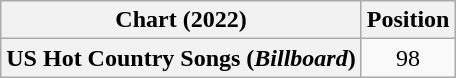<table class="wikitable plainrowheaders" style="text-align:center">
<tr>
<th scope="col">Chart (2022)</th>
<th scope="col">Position</th>
</tr>
<tr>
<th scope="row">US Hot Country Songs (<em>Billboard</em>)</th>
<td>98</td>
</tr>
</table>
